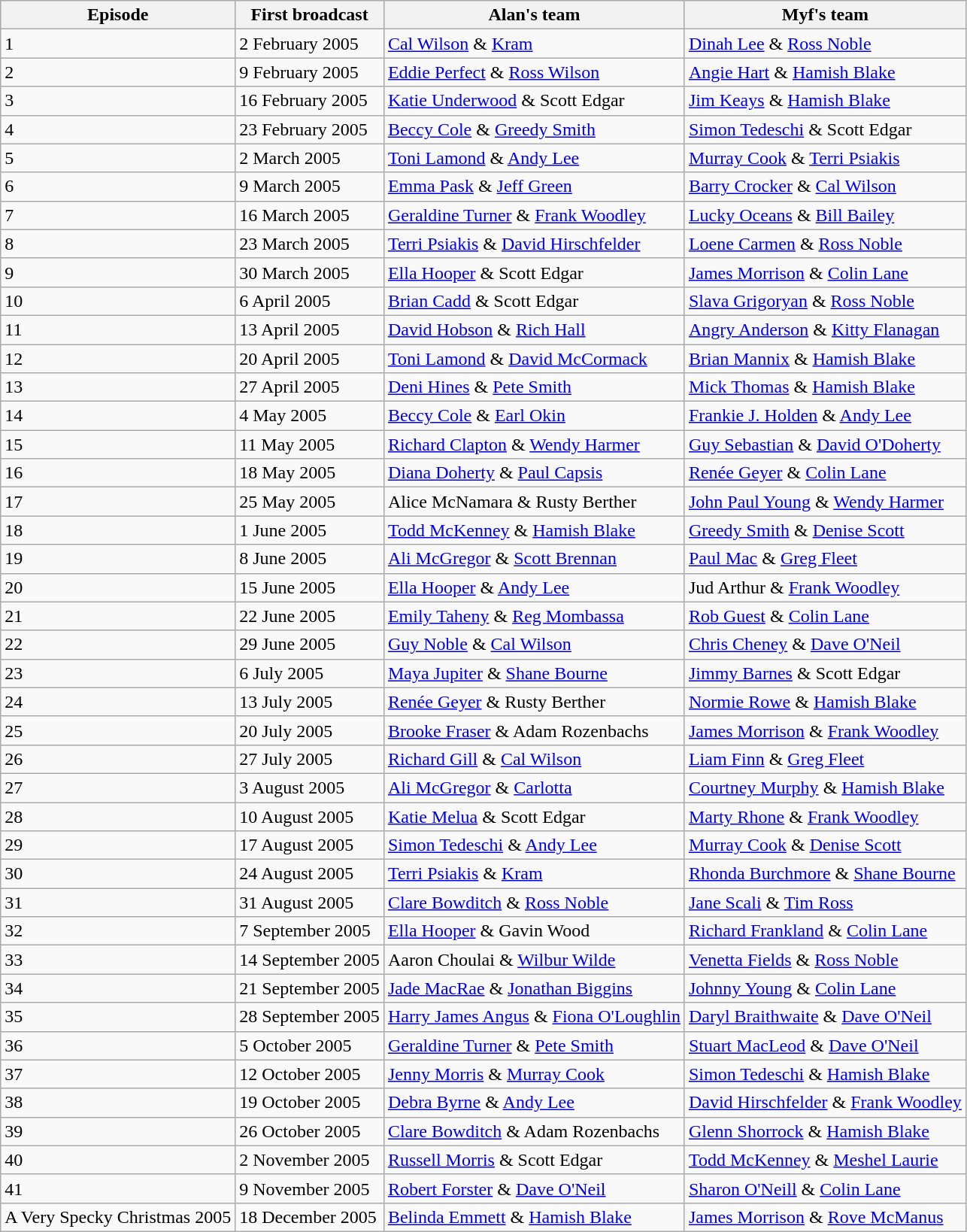<table class="wikitable">
<tr>
<th>Episode</th>
<th>First broadcast</th>
<th>Alan's team</th>
<th>Myf's team</th>
</tr>
<tr>
<td>1</td>
<td>2 February 2005</td>
<td><a href='#'>Cal Wilson</a> & <a href='#'>Kram</a></td>
<td><a href='#'>Dinah Lee</a> & <a href='#'>Ross Noble</a></td>
</tr>
<tr>
<td>2</td>
<td>9 February 2005</td>
<td><a href='#'>Eddie Perfect</a> & <a href='#'>Ross Wilson</a></td>
<td><a href='#'>Angie Hart</a> & <a href='#'>Hamish Blake</a></td>
</tr>
<tr>
<td>3</td>
<td>16 February 2005</td>
<td><a href='#'>Katie Underwood</a> & Scott Edgar</td>
<td><a href='#'>Jim Keays</a> & <a href='#'>Hamish Blake</a></td>
</tr>
<tr>
<td>4</td>
<td>23 February 2005</td>
<td><a href='#'>Beccy Cole</a> & <a href='#'>Greedy Smith</a></td>
<td><a href='#'>Simon Tedeschi</a> & Scott Edgar</td>
</tr>
<tr>
<td>5</td>
<td>2 March 2005</td>
<td><a href='#'>Toni Lamond</a> & <a href='#'>Andy Lee</a></td>
<td><a href='#'>Murray Cook</a> & <a href='#'>Terri Psiakis</a></td>
</tr>
<tr>
<td>6</td>
<td>9 March 2005</td>
<td><a href='#'>Emma Pask</a> & <a href='#'>Jeff Green</a></td>
<td><a href='#'>Barry Crocker</a> & <a href='#'>Cal Wilson</a></td>
</tr>
<tr>
<td>7</td>
<td>16 March 2005</td>
<td><a href='#'>Geraldine Turner</a> & <a href='#'>Frank Woodley</a></td>
<td><a href='#'>Lucky Oceans</a> & <a href='#'>Bill Bailey</a></td>
</tr>
<tr>
<td>8</td>
<td>23 March 2005</td>
<td><a href='#'>Terri Psiakis</a> & <a href='#'>David Hirschfelder</a></td>
<td><a href='#'>Loene Carmen</a> & <a href='#'>Ross Noble</a></td>
</tr>
<tr>
<td>9</td>
<td>30 March 2005</td>
<td><a href='#'>Ella Hooper</a> & Scott Edgar</td>
<td><a href='#'>James Morrison</a> & <a href='#'>Colin Lane</a></td>
</tr>
<tr>
<td>10</td>
<td>6 April 2005</td>
<td><a href='#'>Brian Cadd</a> & Scott Edgar</td>
<td><a href='#'>Slava Grigoryan</a> & <a href='#'>Ross Noble</a></td>
</tr>
<tr>
<td>11</td>
<td>13 April 2005</td>
<td><a href='#'>David Hobson</a> & <a href='#'>Rich Hall</a></td>
<td><a href='#'>Angry Anderson</a> & <a href='#'>Kitty Flanagan</a></td>
</tr>
<tr>
<td>12</td>
<td>20 April 2005</td>
<td><a href='#'>Toni Lamond</a> & <a href='#'>David McCormack</a></td>
<td><a href='#'>Brian Mannix</a> & <a href='#'>Hamish Blake</a></td>
</tr>
<tr>
<td>13</td>
<td>27 April 2005</td>
<td><a href='#'>Deni Hines</a> & <a href='#'>Pete Smith</a></td>
<td><a href='#'>Mick Thomas</a> & <a href='#'>Hamish Blake</a></td>
</tr>
<tr>
<td>14</td>
<td>4 May 2005</td>
<td><a href='#'>Beccy Cole</a> & <a href='#'>Earl Okin</a></td>
<td><a href='#'>Frankie J. Holden</a> & <a href='#'>Andy Lee</a></td>
</tr>
<tr>
<td>15</td>
<td>11 May 2005</td>
<td><a href='#'>Richard Clapton</a> & <a href='#'>Wendy Harmer</a></td>
<td><a href='#'>Guy Sebastian</a> & <a href='#'>David O'Doherty</a></td>
</tr>
<tr>
<td>16</td>
<td>18 May 2005</td>
<td><a href='#'>Diana Doherty</a> & <a href='#'>Paul Capsis</a></td>
<td><a href='#'>Renée Geyer</a> & <a href='#'>Colin Lane</a></td>
</tr>
<tr>
<td>17</td>
<td>25 May 2005</td>
<td>Alice McNamara & Rusty Berther</td>
<td><a href='#'>John Paul Young</a> & <a href='#'>Wendy Harmer</a></td>
</tr>
<tr>
<td>18</td>
<td>1 June 2005</td>
<td><a href='#'>Todd McKenney</a> & <a href='#'>Hamish Blake</a></td>
<td><a href='#'>Greedy Smith</a> & <a href='#'>Denise Scott</a></td>
</tr>
<tr>
<td>19</td>
<td>8 June 2005</td>
<td><a href='#'>Ali McGregor</a> & <a href='#'>Scott Brennan</a></td>
<td><a href='#'>Paul Mac</a> & <a href='#'>Greg Fleet</a></td>
</tr>
<tr>
<td>20</td>
<td>15 June 2005</td>
<td><a href='#'>Ella Hooper</a> & <a href='#'>Andy Lee</a></td>
<td>Jud Arthur & <a href='#'>Frank Woodley</a></td>
</tr>
<tr>
<td>21</td>
<td>22 June 2005</td>
<td><a href='#'>Emily Taheny</a> & <a href='#'>Reg Mombassa</a></td>
<td><a href='#'>Rob Guest</a> & <a href='#'>Colin Lane</a></td>
</tr>
<tr>
<td>22</td>
<td>29 June 2005</td>
<td><a href='#'>Guy Noble</a> & <a href='#'>Cal Wilson</a></td>
<td><a href='#'>Chris Cheney</a> & <a href='#'>Dave O'Neil</a></td>
</tr>
<tr>
<td>23</td>
<td>6 July 2005</td>
<td><a href='#'>Maya Jupiter</a> & <a href='#'>Shane Bourne</a></td>
<td><a href='#'>Jimmy Barnes</a> & Scott Edgar</td>
</tr>
<tr>
<td>24</td>
<td>13 July 2005</td>
<td><a href='#'>Renée Geyer</a> & Rusty Berther</td>
<td><a href='#'>Normie Rowe</a> & <a href='#'>Hamish Blake</a></td>
</tr>
<tr>
<td>25</td>
<td>20 July 2005</td>
<td><a href='#'>Brooke Fraser</a> & Adam Rozenbachs</td>
<td><a href='#'>James Morrison</a> & <a href='#'>Frank Woodley</a></td>
</tr>
<tr>
<td>26</td>
<td>27 July 2005</td>
<td><a href='#'>Richard Gill</a> & <a href='#'>Cal Wilson</a></td>
<td><a href='#'>Liam Finn</a> & <a href='#'>Greg Fleet</a></td>
</tr>
<tr>
<td>27</td>
<td>3 August 2005</td>
<td><a href='#'>Ali McGregor</a> & <a href='#'>Carlotta</a></td>
<td><a href='#'>Courtney Murphy</a> & <a href='#'>Hamish Blake</a></td>
</tr>
<tr>
<td>28</td>
<td>10 August 2005</td>
<td><a href='#'>Katie Melua</a> & Scott Edgar</td>
<td><a href='#'>Marty Rhone</a> & <a href='#'>Frank Woodley</a></td>
</tr>
<tr>
<td>29</td>
<td>17 August 2005</td>
<td><a href='#'>Simon Tedeschi</a> & <a href='#'>Andy Lee</a></td>
<td><a href='#'>Murray Cook</a> & <a href='#'>Denise Scott</a></td>
</tr>
<tr>
<td>30</td>
<td>24 August 2005</td>
<td><a href='#'>Terri Psiakis</a> & <a href='#'>Kram</a></td>
<td><a href='#'>Rhonda Burchmore</a> & <a href='#'>Shane Bourne</a></td>
</tr>
<tr>
<td>31</td>
<td>31 August 2005</td>
<td><a href='#'>Clare Bowditch</a> & <a href='#'>Ross Noble</a></td>
<td><a href='#'>Jane Scali</a> & <a href='#'>Tim Ross</a></td>
</tr>
<tr>
<td>32</td>
<td>7 September 2005</td>
<td><a href='#'>Ella Hooper</a> & Gavin Wood</td>
<td><a href='#'>Richard Frankland</a> & <a href='#'>Colin Lane</a></td>
</tr>
<tr>
<td>33</td>
<td>14 September 2005</td>
<td>Aaron Choulai & <a href='#'>Wilbur Wilde</a></td>
<td><a href='#'>Venetta Fields</a> & <a href='#'>Ross Noble</a></td>
</tr>
<tr>
<td>34</td>
<td>21 September 2005</td>
<td><a href='#'>Jade MacRae</a> & <a href='#'>Jonathan Biggins</a></td>
<td><a href='#'>Johnny Young</a> & <a href='#'>Colin Lane</a></td>
</tr>
<tr>
<td>35</td>
<td>28 September 2005</td>
<td><a href='#'>Harry James Angus</a> & <a href='#'>Fiona O'Loughlin</a></td>
<td><a href='#'>Daryl Braithwaite</a> & <a href='#'>Dave O'Neil</a></td>
</tr>
<tr>
<td>36</td>
<td>5 October 2005</td>
<td><a href='#'>Geraldine Turner</a> & <a href='#'>Pete Smith</a></td>
<td><a href='#'>Stuart MacLeod</a> & <a href='#'>Dave O'Neil</a></td>
</tr>
<tr>
<td>37</td>
<td>12 October 2005</td>
<td><a href='#'>Jenny Morris</a> & <a href='#'>Murray Cook</a></td>
<td><a href='#'>Simon Tedeschi</a> & <a href='#'>Hamish Blake</a></td>
</tr>
<tr>
<td>38</td>
<td>19 October 2005</td>
<td><a href='#'>Debra Byrne</a> & <a href='#'>Andy Lee</a></td>
<td><a href='#'>David Hirschfelder</a> & <a href='#'>Frank Woodley</a></td>
</tr>
<tr>
<td>39</td>
<td>26 October 2005</td>
<td><a href='#'>Clare Bowditch</a> & Adam Rozenbachs</td>
<td><a href='#'>Glenn Shorrock</a> & <a href='#'>Hamish Blake</a></td>
</tr>
<tr>
<td>40</td>
<td>2 November 2005</td>
<td><a href='#'>Russell Morris</a> & Scott Edgar</td>
<td><a href='#'>Todd McKenney</a> & <a href='#'>Meshel Laurie</a></td>
</tr>
<tr>
<td>41</td>
<td>9 November 2005</td>
<td><a href='#'>Robert Forster</a> & <a href='#'>Dave O'Neil</a></td>
<td><a href='#'>Sharon O'Neill</a> & <a href='#'>Colin Lane</a></td>
</tr>
<tr>
<td>A Very Specky Christmas 2005</td>
<td>18 December 2005</td>
<td><a href='#'>Belinda Emmett</a> & <a href='#'>Hamish Blake</a></td>
<td><a href='#'>James Morrison</a> & <a href='#'>Rove McManus</a></td>
</tr>
</table>
